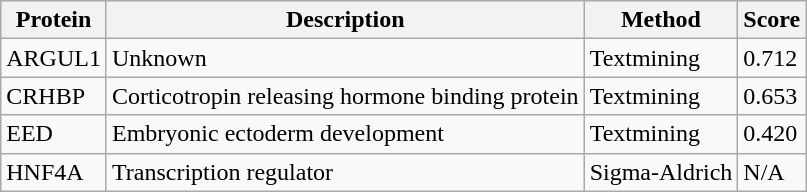<table class="wikitable">
<tr>
<th>Protein</th>
<th>Description</th>
<th>Method</th>
<th>Score</th>
</tr>
<tr>
<td>ARGUL1</td>
<td>Unknown</td>
<td>Textmining</td>
<td>0.712</td>
</tr>
<tr>
<td>CRHBP</td>
<td>Corticotropin releasing hormone binding protein</td>
<td>Textmining</td>
<td>0.653</td>
</tr>
<tr>
<td>EED</td>
<td>Embryonic ectoderm development</td>
<td>Textmining</td>
<td>0.420</td>
</tr>
<tr>
<td>HNF4A</td>
<td>Transcription regulator</td>
<td>Sigma-Aldrich</td>
<td>N/A</td>
</tr>
</table>
